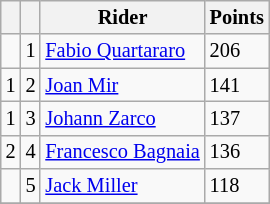<table class="wikitable" style="font-size: 85%;">
<tr>
<th></th>
<th></th>
<th>Rider</th>
<th>Points</th>
</tr>
<tr>
<td></td>
<td align=center>1</td>
<td> <a href='#'>Fabio Quartararo</a></td>
<td align=left>206</td>
</tr>
<tr>
<td> 1</td>
<td align=center>2</td>
<td> <a href='#'>Joan Mir</a></td>
<td align=left>141</td>
</tr>
<tr>
<td> 1</td>
<td align=center>3</td>
<td> <a href='#'>Johann Zarco</a></td>
<td align=left>137</td>
</tr>
<tr>
<td> 2</td>
<td align=center>4</td>
<td> <a href='#'>Francesco Bagnaia</a></td>
<td align=left>136</td>
</tr>
<tr>
<td></td>
<td align=center>5</td>
<td> <a href='#'>Jack Miller</a></td>
<td align=left>118</td>
</tr>
<tr>
</tr>
</table>
